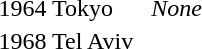<table>
<tr>
<td>1964 Tokyo <br></td>
<td></td>
<td></td>
<td><em>None</em></td>
</tr>
<tr>
<td>1968 Tel Aviv <br></td>
<td></td>
<td></td>
<td></td>
</tr>
</table>
